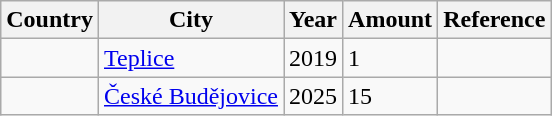<table class="wikitable">
<tr>
<th>Country</th>
<th>City</th>
<th>Year</th>
<th>Amount</th>
<th>Reference</th>
</tr>
<tr>
<td></td>
<td><a href='#'>Teplice</a></td>
<td>2019</td>
<td>1</td>
<td></td>
</tr>
<tr>
<td></td>
<td><a href='#'>České Budějovice</a></td>
<td>2025</td>
<td>15</td>
</tr>
</table>
